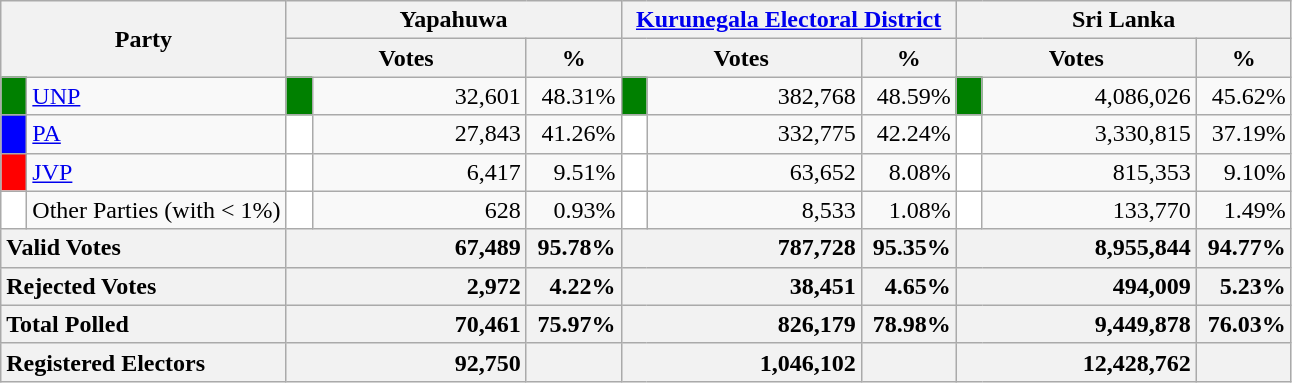<table class="wikitable">
<tr>
<th colspan="2" width="144px"rowspan="2">Party</th>
<th colspan="3" width="216px">Yapahuwa</th>
<th colspan="3" width="216px"><a href='#'>Kurunegala Electoral District</a></th>
<th colspan="3" width="216px">Sri Lanka</th>
</tr>
<tr>
<th colspan="2" width="144px">Votes</th>
<th>%</th>
<th colspan="2" width="144px">Votes</th>
<th>%</th>
<th colspan="2" width="144px">Votes</th>
<th>%</th>
</tr>
<tr>
<td style="background-color:green;" width="10px"></td>
<td style="text-align:left;"><a href='#'>UNP</a></td>
<td style="background-color:green;" width="10px"></td>
<td style="text-align:right;">32,601</td>
<td style="text-align:right;">48.31%</td>
<td style="background-color:green;" width="10px"></td>
<td style="text-align:right;">382,768</td>
<td style="text-align:right;">48.59%</td>
<td style="background-color:green;" width="10px"></td>
<td style="text-align:right;">4,086,026</td>
<td style="text-align:right;">45.62%</td>
</tr>
<tr>
<td style="background-color:blue;" width="10px"></td>
<td style="text-align:left;"><a href='#'>PA</a></td>
<td style="background-color:white;" width="10px"></td>
<td style="text-align:right;">27,843</td>
<td style="text-align:right;">41.26%</td>
<td style="background-color:white;" width="10px"></td>
<td style="text-align:right;">332,775</td>
<td style="text-align:right;">42.24%</td>
<td style="background-color:white;" width="10px"></td>
<td style="text-align:right;">3,330,815</td>
<td style="text-align:right;">37.19%</td>
</tr>
<tr>
<td style="background-color:red;" width="10px"></td>
<td style="text-align:left;"><a href='#'>JVP</a></td>
<td style="background-color:white;" width="10px"></td>
<td style="text-align:right;">6,417</td>
<td style="text-align:right;">9.51%</td>
<td style="background-color:white;" width="10px"></td>
<td style="text-align:right;">63,652</td>
<td style="text-align:right;">8.08%</td>
<td style="background-color:white;" width="10px"></td>
<td style="text-align:right;">815,353</td>
<td style="text-align:right;">9.10%</td>
</tr>
<tr>
<td style="background-color:white;" width="10px"></td>
<td style="text-align:left;">Other Parties (with < 1%)</td>
<td style="background-color:white;" width="10px"></td>
<td style="text-align:right;">628</td>
<td style="text-align:right;">0.93%</td>
<td style="background-color:white;" width="10px"></td>
<td style="text-align:right;">8,533</td>
<td style="text-align:right;">1.08%</td>
<td style="background-color:white;" width="10px"></td>
<td style="text-align:right;">133,770</td>
<td style="text-align:right;">1.49%</td>
</tr>
<tr>
<th colspan="2" width="144px"style="text-align:left;">Valid Votes</th>
<th style="text-align:right;"colspan="2" width="144px">67,489</th>
<th style="text-align:right;">95.78%</th>
<th style="text-align:right;"colspan="2" width="144px">787,728</th>
<th style="text-align:right;">95.35%</th>
<th style="text-align:right;"colspan="2" width="144px">8,955,844</th>
<th style="text-align:right;">94.77%</th>
</tr>
<tr>
<th colspan="2" width="144px"style="text-align:left;">Rejected Votes</th>
<th style="text-align:right;"colspan="2" width="144px">2,972</th>
<th style="text-align:right;">4.22%</th>
<th style="text-align:right;"colspan="2" width="144px">38,451</th>
<th style="text-align:right;">4.65%</th>
<th style="text-align:right;"colspan="2" width="144px">494,009</th>
<th style="text-align:right;">5.23%</th>
</tr>
<tr>
<th colspan="2" width="144px"style="text-align:left;">Total Polled</th>
<th style="text-align:right;"colspan="2" width="144px">70,461</th>
<th style="text-align:right;">75.97%</th>
<th style="text-align:right;"colspan="2" width="144px">826,179</th>
<th style="text-align:right;">78.98%</th>
<th style="text-align:right;"colspan="2" width="144px">9,449,878</th>
<th style="text-align:right;">76.03%</th>
</tr>
<tr>
<th colspan="2" width="144px"style="text-align:left;">Registered Electors</th>
<th style="text-align:right;"colspan="2" width="144px">92,750</th>
<th></th>
<th style="text-align:right;"colspan="2" width="144px">1,046,102</th>
<th></th>
<th style="text-align:right;"colspan="2" width="144px">12,428,762</th>
<th></th>
</tr>
</table>
